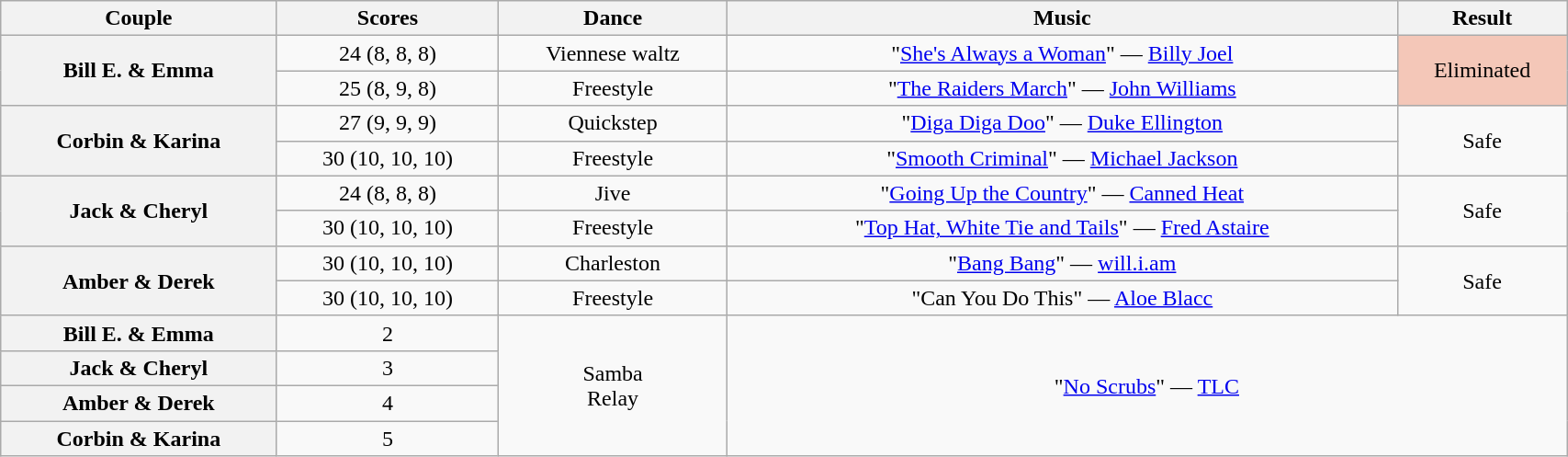<table class="wikitable sortable" style="text-align:center; width:90%">
<tr>
<th scope="col">Couple</th>
<th scope="col">Scores</th>
<th scope="col" class="unsortable">Dance</th>
<th scope="col" class="unsortable">Music</th>
<th scope="col" class="unsortable">Result</th>
</tr>
<tr>
<th scope="row" rowspan="2">Bill E. & Emma</th>
<td>24 (8, 8, 8)</td>
<td>Viennese waltz</td>
<td>"<a href='#'>She's Always a Woman</a>" — <a href='#'>Billy Joel</a></td>
<td rowspan="2" bgcolor=f4c7b8>Eliminated</td>
</tr>
<tr>
<td>25 (8, 9, 8)</td>
<td>Freestyle</td>
<td>"<a href='#'>The Raiders March</a>" — <a href='#'>John Williams</a></td>
</tr>
<tr>
<th scope="row" rowspan="2">Corbin & Karina</th>
<td>27 (9, 9, 9)</td>
<td>Quickstep</td>
<td>"<a href='#'>Diga Diga Doo</a>" — <a href='#'>Duke Ellington</a></td>
<td rowspan="2">Safe</td>
</tr>
<tr>
<td>30 (10, 10, 10)</td>
<td>Freestyle</td>
<td>"<a href='#'>Smooth Criminal</a>" — <a href='#'>Michael Jackson</a></td>
</tr>
<tr>
<th scope="row" rowspan="2">Jack & Cheryl</th>
<td>24 (8, 8, 8)</td>
<td>Jive</td>
<td>"<a href='#'>Going Up the Country</a>" — <a href='#'>Canned Heat</a></td>
<td rowspan="2">Safe</td>
</tr>
<tr>
<td>30 (10, 10, 10)</td>
<td>Freestyle</td>
<td>"<a href='#'>Top Hat, White Tie and Tails</a>" — <a href='#'>Fred Astaire</a></td>
</tr>
<tr>
<th scope="row" rowspan="2">Amber & Derek</th>
<td>30 (10, 10, 10)</td>
<td>Charleston</td>
<td>"<a href='#'>Bang Bang</a>" — <a href='#'>will.i.am</a></td>
<td rowspan="2">Safe</td>
</tr>
<tr>
<td>30 (10, 10, 10)</td>
<td>Freestyle</td>
<td>"Can You Do This" — <a href='#'>Aloe Blacc</a></td>
</tr>
<tr>
<th scope="row">Bill E. & Emma</th>
<td>2</td>
<td rowspan="4">Samba<br>Relay</td>
<td colspan="2" rowspan="4">"<a href='#'>No Scrubs</a>" — <a href='#'>TLC</a></td>
</tr>
<tr>
<th scope="row">Jack & Cheryl</th>
<td>3</td>
</tr>
<tr>
<th scope="row">Amber & Derek</th>
<td>4</td>
</tr>
<tr>
<th scope="row">Corbin & Karina</th>
<td>5</td>
</tr>
</table>
